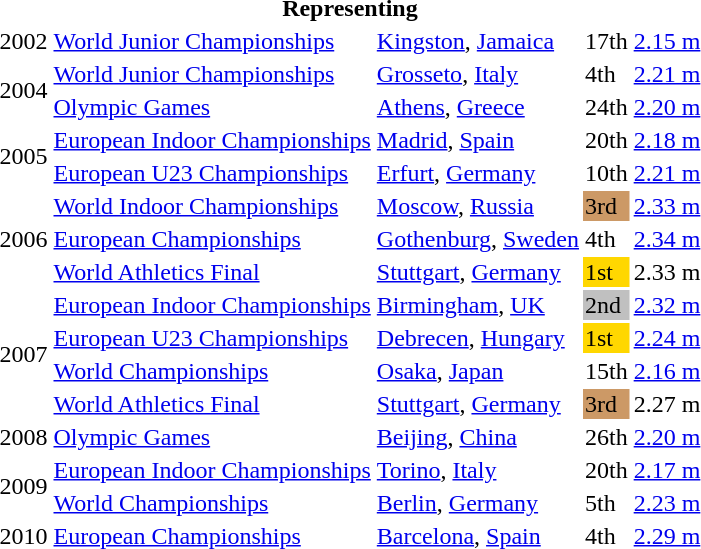<table>
<tr>
<th colspan="6">Representing </th>
</tr>
<tr>
<td>2002</td>
<td><a href='#'>World Junior Championships</a></td>
<td><a href='#'>Kingston</a>, <a href='#'>Jamaica</a></td>
<td>17th</td>
<td><a href='#'>2.15 m</a></td>
</tr>
<tr>
<td rowspan=2>2004</td>
<td><a href='#'>World Junior Championships</a></td>
<td><a href='#'>Grosseto</a>, <a href='#'>Italy</a></td>
<td>4th</td>
<td><a href='#'>2.21 m</a></td>
</tr>
<tr>
<td><a href='#'>Olympic Games</a></td>
<td><a href='#'>Athens</a>, <a href='#'>Greece</a></td>
<td>24th</td>
<td><a href='#'>2.20 m</a></td>
</tr>
<tr>
<td rowspan=2>2005</td>
<td><a href='#'>European Indoor Championships</a></td>
<td><a href='#'>Madrid</a>, <a href='#'>Spain</a></td>
<td>20th</td>
<td><a href='#'>2.18 m</a></td>
</tr>
<tr>
<td><a href='#'>European U23 Championships</a></td>
<td><a href='#'>Erfurt</a>, <a href='#'>Germany</a></td>
<td>10th</td>
<td><a href='#'>2.21 m</a></td>
</tr>
<tr>
<td rowspan=3>2006</td>
<td><a href='#'>World Indoor Championships</a></td>
<td><a href='#'>Moscow</a>, <a href='#'>Russia</a></td>
<td bgcolor="cc9966">3rd</td>
<td><a href='#'>2.33 m</a></td>
</tr>
<tr>
<td><a href='#'>European Championships</a></td>
<td><a href='#'>Gothenburg</a>, <a href='#'>Sweden</a></td>
<td>4th</td>
<td><a href='#'>2.34 m</a></td>
</tr>
<tr>
<td><a href='#'>World Athletics Final</a></td>
<td><a href='#'>Stuttgart</a>, <a href='#'>Germany</a></td>
<td bgcolor="gold">1st</td>
<td>2.33 m</td>
</tr>
<tr>
<td rowspan=4>2007</td>
<td><a href='#'>European Indoor Championships</a></td>
<td><a href='#'>Birmingham</a>, <a href='#'>UK</a></td>
<td bgcolor=silver>2nd</td>
<td><a href='#'>2.32 m</a></td>
</tr>
<tr>
<td><a href='#'>European U23 Championships</a></td>
<td><a href='#'>Debrecen</a>, <a href='#'>Hungary</a></td>
<td bgcolor=gold>1st</td>
<td><a href='#'>2.24 m</a></td>
</tr>
<tr>
<td><a href='#'>World Championships</a></td>
<td><a href='#'>Osaka</a>, <a href='#'>Japan</a></td>
<td>15th</td>
<td><a href='#'>2.16 m</a></td>
</tr>
<tr>
<td><a href='#'>World Athletics Final</a></td>
<td><a href='#'>Stuttgart</a>, <a href='#'>Germany</a></td>
<td bgcolor="cc9966">3rd</td>
<td>2.27 m</td>
</tr>
<tr>
<td>2008</td>
<td><a href='#'>Olympic Games</a></td>
<td><a href='#'>Beijing</a>, <a href='#'>China</a></td>
<td>26th</td>
<td><a href='#'>2.20 m</a></td>
</tr>
<tr>
<td rowspan=2>2009</td>
<td><a href='#'>European Indoor Championships</a></td>
<td><a href='#'>Torino</a>, <a href='#'>Italy</a></td>
<td>20th</td>
<td><a href='#'>2.17 m</a></td>
</tr>
<tr>
<td><a href='#'>World Championships</a></td>
<td><a href='#'>Berlin</a>, <a href='#'>Germany</a></td>
<td>5th</td>
<td><a href='#'>2.23 m</a></td>
</tr>
<tr>
<td>2010</td>
<td><a href='#'>European Championships</a></td>
<td><a href='#'>Barcelona</a>, <a href='#'>Spain</a></td>
<td>4th</td>
<td><a href='#'>2.29 m</a></td>
</tr>
</table>
